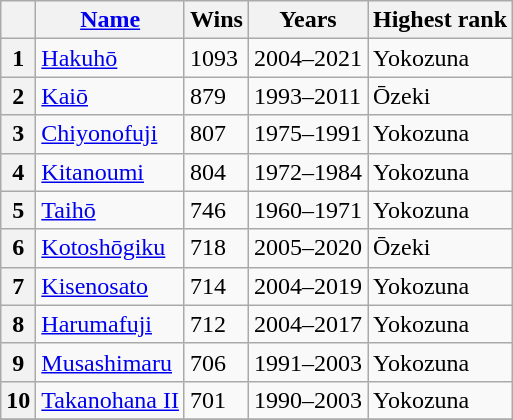<table class="wikitable">
<tr>
<th></th>
<th><a href='#'>Name</a></th>
<th>Wins</th>
<th>Years</th>
<th>Highest rank</th>
</tr>
<tr>
<th>1</th>
<td><a href='#'>Hakuhō</a></td>
<td>1093</td>
<td>2004–2021</td>
<td>Yokozuna</td>
</tr>
<tr>
<th>2</th>
<td><a href='#'>Kaiō</a></td>
<td>879</td>
<td>1993–2011</td>
<td>Ōzeki</td>
</tr>
<tr>
<th>3</th>
<td><a href='#'>Chiyonofuji</a></td>
<td>807</td>
<td>1975–1991</td>
<td>Yokozuna</td>
</tr>
<tr>
<th>4</th>
<td><a href='#'>Kitanoumi</a></td>
<td>804</td>
<td>1972–1984</td>
<td>Yokozuna</td>
</tr>
<tr>
<th>5</th>
<td><a href='#'>Taihō</a></td>
<td>746</td>
<td>1960–1971</td>
<td>Yokozuna</td>
</tr>
<tr>
<th>6</th>
<td><a href='#'>Kotoshōgiku</a></td>
<td>718</td>
<td>2005–2020</td>
<td>Ōzeki</td>
</tr>
<tr>
<th>7</th>
<td><a href='#'>Kisenosato</a></td>
<td>714</td>
<td>2004–2019</td>
<td>Yokozuna</td>
</tr>
<tr>
<th>8</th>
<td><a href='#'>Harumafuji</a></td>
<td>712</td>
<td>2004–2017</td>
<td>Yokozuna</td>
</tr>
<tr>
<th>9</th>
<td><a href='#'>Musashimaru</a></td>
<td>706</td>
<td>1991–2003</td>
<td>Yokozuna</td>
</tr>
<tr>
<th>10</th>
<td><a href='#'>Takanohana II</a></td>
<td>701</td>
<td>1990–2003</td>
<td>Yokozuna</td>
</tr>
<tr>
</tr>
</table>
